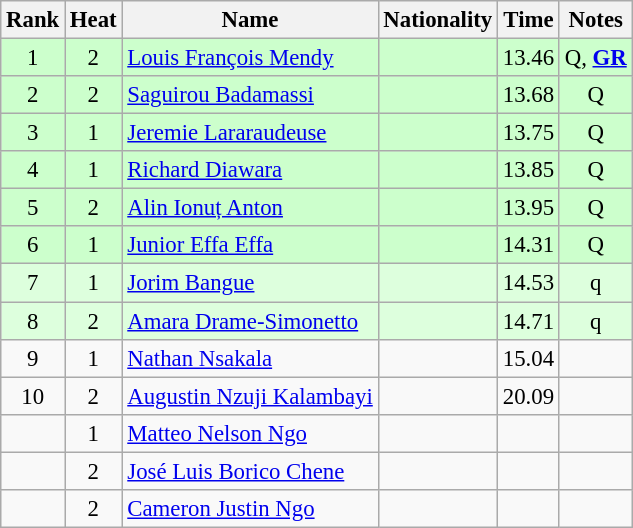<table class="wikitable sortable" style="text-align:center; font-size:95%">
<tr>
<th>Rank</th>
<th>Heat</th>
<th>Name</th>
<th>Nationality</th>
<th>Time</th>
<th>Notes</th>
</tr>
<tr bgcolor=ccffcc>
<td>1</td>
<td>2</td>
<td align=left><a href='#'>Louis François Mendy</a></td>
<td align=left></td>
<td>13.46</td>
<td>Q, <strong><a href='#'>GR</a></strong></td>
</tr>
<tr bgcolor=ccffcc>
<td>2</td>
<td>2</td>
<td align=left><a href='#'>Saguirou Badamassi</a></td>
<td align=left></td>
<td>13.68</td>
<td>Q</td>
</tr>
<tr bgcolor=ccffcc>
<td>3</td>
<td>1</td>
<td align=left><a href='#'>Jeremie Lararaudeuse</a></td>
<td align=left></td>
<td>13.75</td>
<td>Q</td>
</tr>
<tr bgcolor=ccffcc>
<td>4</td>
<td>1</td>
<td align=left><a href='#'>Richard Diawara</a></td>
<td align=left></td>
<td>13.85</td>
<td>Q</td>
</tr>
<tr bgcolor=ccffcc>
<td>5</td>
<td>2</td>
<td align=left><a href='#'>Alin Ionuț Anton</a></td>
<td align=left></td>
<td>13.95</td>
<td>Q</td>
</tr>
<tr bgcolor=ccffcc>
<td>6</td>
<td>1</td>
<td align=left><a href='#'>Junior Effa Effa</a></td>
<td align=left></td>
<td>14.31</td>
<td>Q</td>
</tr>
<tr bgcolor=ddffdd>
<td>7</td>
<td>1</td>
<td align=left><a href='#'>Jorim Bangue</a></td>
<td align=left></td>
<td>14.53</td>
<td>q</td>
</tr>
<tr bgcolor=ddffdd>
<td>8</td>
<td>2</td>
<td align=left><a href='#'>Amara Drame-Simonetto</a></td>
<td align=left></td>
<td>14.71</td>
<td>q</td>
</tr>
<tr>
<td>9</td>
<td>1</td>
<td align=left><a href='#'>Nathan Nsakala</a></td>
<td align=left></td>
<td>15.04</td>
<td></td>
</tr>
<tr>
<td>10</td>
<td>2</td>
<td align=left><a href='#'>Augustin Nzuji Kalambayi</a></td>
<td align=left></td>
<td>20.09</td>
<td></td>
</tr>
<tr>
<td></td>
<td>1</td>
<td align=left><a href='#'>Matteo Nelson Ngo</a></td>
<td align=left></td>
<td></td>
<td></td>
</tr>
<tr>
<td></td>
<td>2</td>
<td align=left><a href='#'>José Luis Borico Chene</a></td>
<td align=left></td>
<td></td>
<td></td>
</tr>
<tr>
<td></td>
<td>2</td>
<td align=left><a href='#'>Cameron Justin Ngo</a></td>
<td align=left></td>
<td></td>
<td></td>
</tr>
</table>
